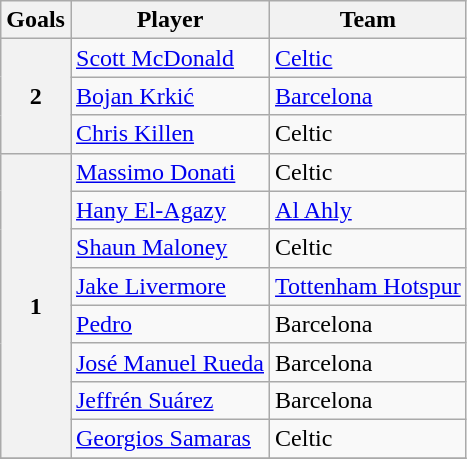<table class="wikitable">
<tr>
<th>Goals</th>
<th>Player</th>
<th>Team</th>
</tr>
<tr>
<th rowspan=3>2</th>
<td> <a href='#'>Scott McDonald</a></td>
<td> <a href='#'>Celtic</a></td>
</tr>
<tr>
<td> <a href='#'>Bojan Krkić</a></td>
<td> <a href='#'>Barcelona</a></td>
</tr>
<tr>
<td> <a href='#'>Chris Killen</a></td>
<td> Celtic</td>
</tr>
<tr>
<th rowspan=8>1</th>
<td> <a href='#'>Massimo Donati</a></td>
<td> Celtic</td>
</tr>
<tr>
<td> <a href='#'>Hany El-Agazy</a></td>
<td> <a href='#'>Al Ahly</a></td>
</tr>
<tr>
<td> <a href='#'>Shaun Maloney</a></td>
<td> Celtic</td>
</tr>
<tr>
<td> <a href='#'>Jake Livermore</a></td>
<td> <a href='#'>Tottenham Hotspur</a></td>
</tr>
<tr>
<td> <a href='#'>Pedro</a></td>
<td> Barcelona</td>
</tr>
<tr>
<td> <a href='#'>José Manuel Rueda</a></td>
<td> Barcelona</td>
</tr>
<tr>
<td> <a href='#'>Jeffrén Suárez</a></td>
<td> Barcelona</td>
</tr>
<tr>
<td> <a href='#'>Georgios Samaras</a></td>
<td> Celtic</td>
</tr>
<tr>
</tr>
</table>
